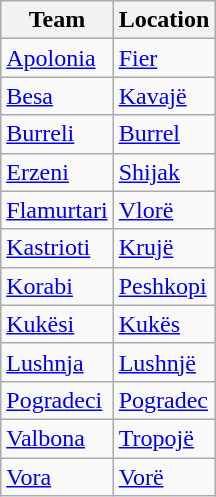<table class="wikitable">
<tr>
<th>Team</th>
<th>Location</th>
</tr>
<tr>
<td><a href='#'>Apolonia</a></td>
<td><a href='#'>Fier</a></td>
</tr>
<tr>
<td><a href='#'>Besa</a></td>
<td><a href='#'>Kavajë</a></td>
</tr>
<tr>
<td><a href='#'>Burreli</a></td>
<td><a href='#'>Burrel</a></td>
</tr>
<tr>
<td><a href='#'>Erzeni</a></td>
<td><a href='#'>Shijak</a></td>
</tr>
<tr>
<td><a href='#'>Flamurtari</a></td>
<td><a href='#'>Vlorë</a></td>
</tr>
<tr>
<td><a href='#'>Kastrioti</a></td>
<td><a href='#'>Krujë</a></td>
</tr>
<tr>
<td><a href='#'>Korabi</a></td>
<td><a href='#'>Peshkopi</a></td>
</tr>
<tr>
<td><a href='#'>Kukësi</a></td>
<td><a href='#'>Kukës</a></td>
</tr>
<tr>
<td><a href='#'>Lushnja</a></td>
<td><a href='#'>Lushnjë</a></td>
</tr>
<tr>
<td><a href='#'>Pogradeci</a></td>
<td><a href='#'>Pogradec</a></td>
</tr>
<tr>
<td><a href='#'>Valbona</a></td>
<td><a href='#'>Tropojë</a></td>
</tr>
<tr>
<td><a href='#'>Vora</a></td>
<td><a href='#'>Vorë</a></td>
</tr>
</table>
